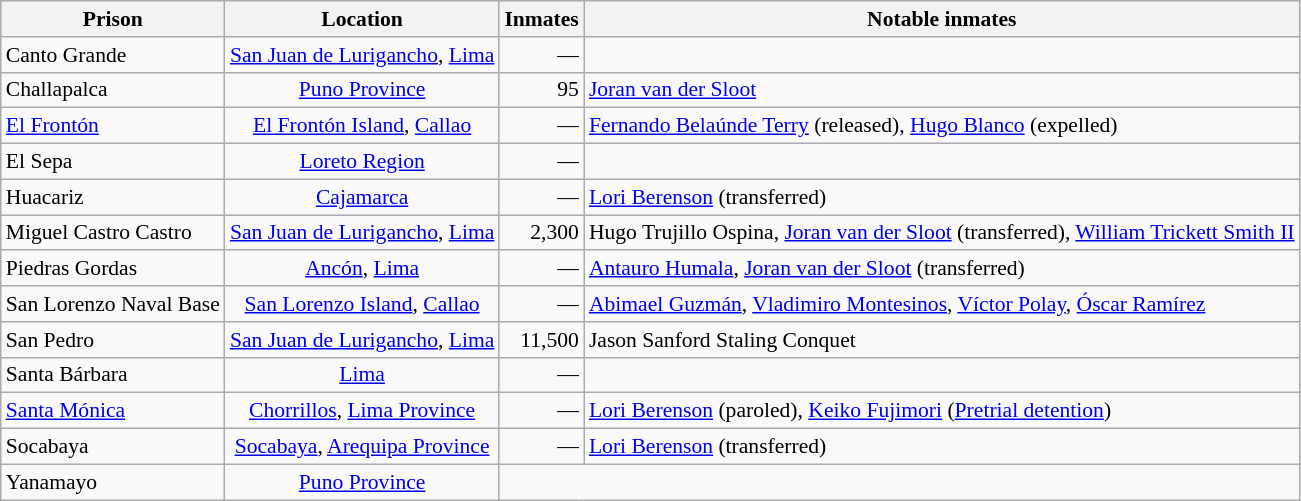<table class="wikitable sortable"  style="font-size:90%">
<tr>
<th>Prison</th>
<th>Location</th>
<th>Inmates</th>
<th>Notable inmates</th>
</tr>
<tr>
<td>Canto Grande</td>
<td align="center"><a href='#'>San Juan de Lurigancho</a>, <a href='#'>Lima</a></td>
<td align="right">—</td>
<td></td>
</tr>
<tr>
<td>Challapalca</td>
<td align="center"><a href='#'>Puno Province</a></td>
<td align="right">95</td>
<td><a href='#'>Joran van der Sloot</a></td>
</tr>
<tr>
<td><a href='#'>El Frontón</a></td>
<td align="center"><a href='#'>El Frontón Island</a>, <a href='#'>Callao</a></td>
<td align="right">—</td>
<td><a href='#'>Fernando Belaúnde Terry</a> (released), <a href='#'>Hugo Blanco</a> (expelled)</td>
</tr>
<tr>
<td>El Sepa</td>
<td align="center"><a href='#'>Loreto Region</a></td>
<td align="right">—</td>
<td></td>
</tr>
<tr>
<td>Huacariz</td>
<td align="center"><a href='#'>Cajamarca</a></td>
<td align="right">—</td>
<td><a href='#'>Lori Berenson</a> (transferred)</td>
</tr>
<tr>
<td>Miguel Castro Castro</td>
<td align="center"><a href='#'>San Juan de Lurigancho</a>, <a href='#'>Lima</a></td>
<td align="right">2,300</td>
<td>Hugo Trujillo Ospina, <a href='#'>Joran van der Sloot</a> (transferred), <a href='#'>William Trickett Smith II</a></td>
</tr>
<tr>
<td>Piedras Gordas</td>
<td align="center"><a href='#'>Ancón</a>, <a href='#'>Lima</a></td>
<td align="right">—</td>
<td><a href='#'>Antauro Humala</a>, <a href='#'>Joran van der Sloot</a> (transferred)</td>
</tr>
<tr>
<td>San Lorenzo Naval Base</td>
<td align="center"><a href='#'>San Lorenzo Island</a>, <a href='#'>Callao</a></td>
<td align="right">—</td>
<td><a href='#'>Abimael Guzmán</a>, <a href='#'>Vladimiro Montesinos</a>, <a href='#'>Víctor Polay</a>, <a href='#'>Óscar Ramírez</a></td>
</tr>
<tr>
<td>San Pedro</td>
<td align="center"><a href='#'>San Juan de Lurigancho</a>, <a href='#'>Lima</a></td>
<td align="right">11,500</td>
<td>Jason Sanford Staling Conquet</td>
</tr>
<tr>
<td>Santa Bárbara</td>
<td align="center"><a href='#'>Lima</a></td>
<td align="right">—</td>
<td></td>
</tr>
<tr>
<td><a href='#'>Santa Mónica</a></td>
<td align="center"><a href='#'>Chorrillos</a>, <a href='#'>Lima Province</a></td>
<td align="right">—</td>
<td><a href='#'>Lori Berenson</a> (paroled), <a href='#'>Keiko Fujimori</a> (<a href='#'>Pretrial detention</a>)</td>
</tr>
<tr>
<td>Socabaya</td>
<td align="center"><a href='#'>Socabaya</a>, <a href='#'>Arequipa Province</a></td>
<td align="right">—</td>
<td><a href='#'>Lori Berenson</a> (transferred)</td>
</tr>
<tr>
<td>Yanamayo</td>
<td align="center"><a href='#'>Puno Province</a></td>
</tr>
</table>
